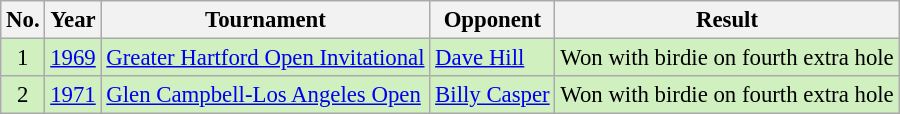<table class="wikitable" style="font-size:95%;">
<tr>
<th>No.</th>
<th>Year</th>
<th>Tournament</th>
<th>Opponent</th>
<th>Result</th>
</tr>
<tr style="background:#D0F0C0;">
<td align=center>1</td>
<td><a href='#'>1969</a></td>
<td><a href='#'>Greater Hartford Open Invitational</a></td>
<td> <a href='#'>Dave Hill</a></td>
<td>Won with birdie on fourth extra hole</td>
</tr>
<tr style="background:#D0F0C0;">
<td align=center>2</td>
<td><a href='#'>1971</a></td>
<td><a href='#'>Glen Campbell-Los Angeles Open</a></td>
<td> <a href='#'>Billy Casper</a></td>
<td>Won with birdie on fourth extra hole</td>
</tr>
</table>
